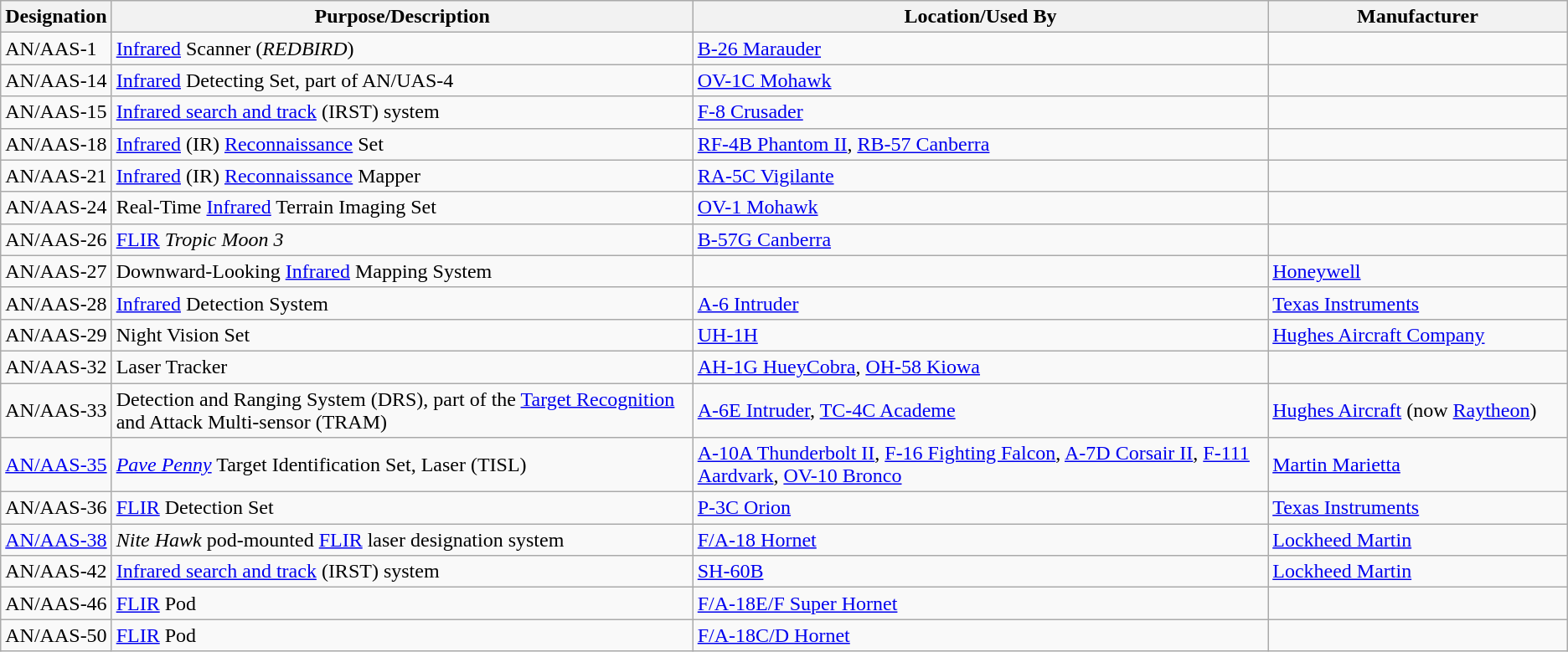<table class="wikitable sortable">
<tr>
<th scope="col">Designation</th>
<th scope="col" style="width: 500px;">Purpose/Description</th>
<th scope="col" style="width: 500px;">Location/Used By</th>
<th scope="col" style="width: 250px;">Manufacturer</th>
</tr>
<tr>
<td>AN/AAS-1</td>
<td><a href='#'>Infrared</a> Scanner (<em>REDBIRD</em>)</td>
<td><a href='#'>B-26 Marauder</a></td>
<td></td>
</tr>
<tr>
<td>AN/AAS-14</td>
<td><a href='#'>Infrared</a> Detecting Set, part of AN/UAS-4</td>
<td><a href='#'>OV-1C Mohawk</a></td>
<td></td>
</tr>
<tr>
<td>AN/AAS-15</td>
<td><a href='#'>Infrared search and track</a> (IRST) system</td>
<td><a href='#'>F-8 Crusader</a></td>
<td></td>
</tr>
<tr>
<td>AN/AAS-18</td>
<td><a href='#'>Infrared</a> (IR) <a href='#'>Reconnaissance</a> Set</td>
<td><a href='#'>RF-4B Phantom II</a>, <a href='#'>RB-57 Canberra</a></td>
<td></td>
</tr>
<tr>
<td>AN/AAS-21</td>
<td><a href='#'>Infrared</a> (IR) <a href='#'>Reconnaissance</a> Mapper</td>
<td><a href='#'>RA-5C Vigilante</a></td>
<td></td>
</tr>
<tr>
<td>AN/AAS-24</td>
<td>Real-Time <a href='#'>Infrared</a> Terrain Imaging Set</td>
<td><a href='#'>OV-1 Mohawk</a></td>
<td></td>
</tr>
<tr>
<td>AN/AAS-26</td>
<td><a href='#'>FLIR</a> <em>Tropic Moon 3</em></td>
<td><a href='#'>B-57G Canberra</a></td>
<td></td>
</tr>
<tr>
<td>AN/AAS-27</td>
<td>Downward-Looking <a href='#'>Infrared</a> Mapping System</td>
<td></td>
<td><a href='#'>Honeywell</a></td>
</tr>
<tr>
<td>AN/AAS-28</td>
<td><a href='#'>Infrared</a> Detection System</td>
<td><a href='#'>A-6 Intruder</a></td>
<td><a href='#'>Texas Instruments</a></td>
</tr>
<tr>
<td>AN/AAS-29</td>
<td>Night Vision Set</td>
<td><a href='#'>UH-1H</a></td>
<td><a href='#'>Hughes Aircraft Company</a></td>
</tr>
<tr>
<td>AN/AAS-32</td>
<td>Laser Tracker</td>
<td><a href='#'>AH-1G HueyCobra</a>, <a href='#'>OH-58 Kiowa</a></td>
<td></td>
</tr>
<tr>
<td>AN/AAS-33</td>
<td>Detection and Ranging System (DRS), part of the <a href='#'>Target Recognition</a> and Attack Multi-sensor (TRAM)</td>
<td><a href='#'>A-6E Intruder</a>, <a href='#'>TC-4C Academe</a></td>
<td><a href='#'>Hughes Aircraft</a> (now <a href='#'>Raytheon</a>)</td>
</tr>
<tr>
<td><a href='#'>AN/AAS-35</a></td>
<td><em><a href='#'>Pave Penny</a></em> Target Identification Set, Laser (TISL)</td>
<td><a href='#'>A-10A Thunderbolt II</a>, <a href='#'>F-16 Fighting Falcon</a>, <a href='#'>A-7D Corsair II</a>, <a href='#'>F-111 Aardvark</a>, <a href='#'>OV-10 Bronco</a></td>
<td><a href='#'>Martin Marietta</a></td>
</tr>
<tr>
<td>AN/AAS-36</td>
<td><a href='#'>FLIR</a> Detection Set</td>
<td><a href='#'>P-3C Orion</a></td>
<td><a href='#'>Texas Instruments</a></td>
</tr>
<tr>
<td><a href='#'>AN/AAS-38</a></td>
<td><em>Nite Hawk</em> pod-mounted <a href='#'>FLIR</a> laser designation system</td>
<td><a href='#'>F/A-18 Hornet</a></td>
<td><a href='#'>Lockheed Martin</a></td>
</tr>
<tr>
<td>AN/AAS-42</td>
<td><a href='#'>Infrared search and track</a> (IRST) system</td>
<td><a href='#'>SH-60B</a></td>
<td><a href='#'>Lockheed Martin</a></td>
</tr>
<tr>
<td>AN/AAS-46</td>
<td><a href='#'>FLIR</a> Pod</td>
<td><a href='#'>F/A-18E/F Super Hornet</a></td>
<td></td>
</tr>
<tr>
<td>AN/AAS-50</td>
<td><a href='#'>FLIR</a> Pod</td>
<td><a href='#'>F/A-18C/D Hornet</a></td>
<td></td>
</tr>
</table>
